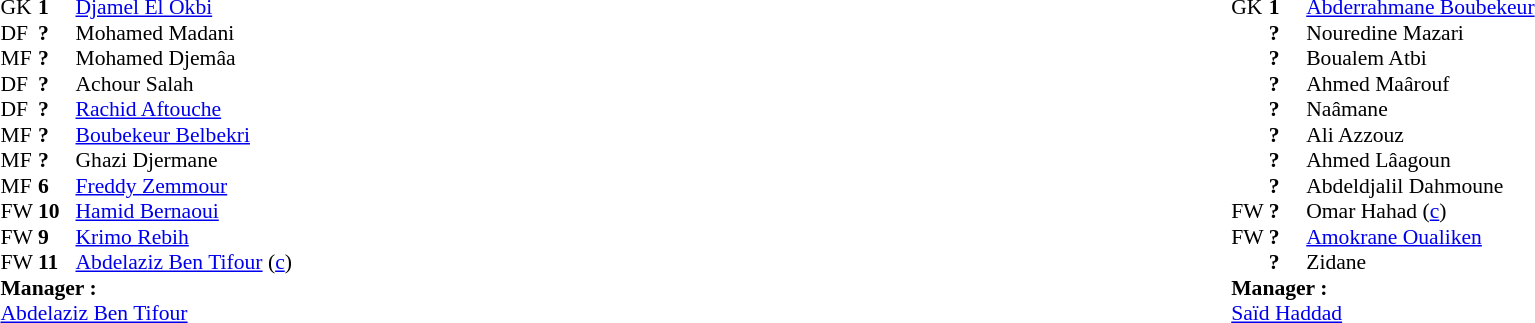<table width="100%">
<tr>
<td valign="top" width="50%"><br><table style="font-size: 90%" cellspacing="0" cellpadding="0">
<tr>
<td colspan="4"></td>
</tr>
<tr>
<th width="25"></th>
<th width="25"></th>
<th width="200"></th>
<th></th>
</tr>
<tr>
<td>GK</td>
<td><strong>1</strong></td>
<td> <a href='#'>Djamel El Okbi</a></td>
</tr>
<tr>
<td>DF</td>
<td><strong>?</strong></td>
<td> Mohamed Madani</td>
</tr>
<tr>
<td>MF</td>
<td><strong>?</strong></td>
<td> Mohamed Djemâa</td>
</tr>
<tr>
<td>DF</td>
<td><strong>?</strong></td>
<td> Achour Salah</td>
</tr>
<tr>
<td>DF</td>
<td><strong>?</strong></td>
<td> <a href='#'>Rachid Aftouche</a></td>
</tr>
<tr>
<td>MF</td>
<td><strong>?</strong></td>
<td> <a href='#'>Boubekeur Belbekri</a></td>
</tr>
<tr>
<td>MF</td>
<td><strong>?</strong></td>
<td> Ghazi Djermane</td>
</tr>
<tr>
<td>MF</td>
<td><strong>6</strong></td>
<td> <a href='#'>Freddy Zemmour</a></td>
</tr>
<tr>
<td>FW</td>
<td><strong>10</strong></td>
<td> <a href='#'>Hamid Bernaoui</a></td>
</tr>
<tr>
<td>FW</td>
<td><strong>9</strong></td>
<td> <a href='#'>Krimo Rebih</a></td>
</tr>
<tr>
<td>FW</td>
<td><strong>11</strong></td>
<td> <a href='#'>Abdelaziz Ben Tifour</a> (<a href='#'>c</a>)</td>
</tr>
<tr>
<td colspan=3><strong>Manager :</strong></td>
</tr>
<tr>
<td colspan=4> <a href='#'>Abdelaziz Ben Tifour</a></td>
</tr>
</table>
</td>
<td valign="top"></td>
<td valign="top" width="50%"><br><table style="font-size: 90%" cellspacing="0" cellpadding="0" align="center">
<tr>
<td colspan="4"></td>
</tr>
<tr>
<th width="25"></th>
<th width="25"></th>
<th width="200"></th>
<th></th>
</tr>
<tr>
<td>GK</td>
<td><strong>1</strong></td>
<td> <a href='#'>Abderrahmane Boubekeur</a></td>
</tr>
<tr>
<td></td>
<td><strong>?</strong></td>
<td> Nouredine Mazari</td>
</tr>
<tr>
<td></td>
<td><strong>?</strong></td>
<td> Boualem Atbi</td>
</tr>
<tr>
<td></td>
<td><strong>?</strong></td>
<td> Ahmed Maârouf</td>
</tr>
<tr>
<td></td>
<td><strong>?</strong></td>
<td> Naâmane</td>
</tr>
<tr>
<td></td>
<td><strong>?</strong></td>
<td> Ali Azzouz</td>
</tr>
<tr>
<td></td>
<td><strong>?</strong></td>
<td> Ahmed Lâagoun</td>
</tr>
<tr>
<td></td>
<td><strong>?</strong></td>
<td> Abdeldjalil Dahmoune</td>
</tr>
<tr>
<td>FW</td>
<td><strong>?</strong></td>
<td> Omar Hahad (<a href='#'>c</a>)</td>
</tr>
<tr>
<td>FW</td>
<td><strong>?</strong></td>
<td> <a href='#'>Amokrane Oualiken</a></td>
</tr>
<tr>
<td></td>
<td><strong>?</strong></td>
<td> Zidane</td>
</tr>
<tr>
<td colspan=3><strong>Manager :</strong></td>
</tr>
<tr>
<td colspan=4> <a href='#'>Saïd Haddad</a></td>
</tr>
</table>
</td>
</tr>
</table>
